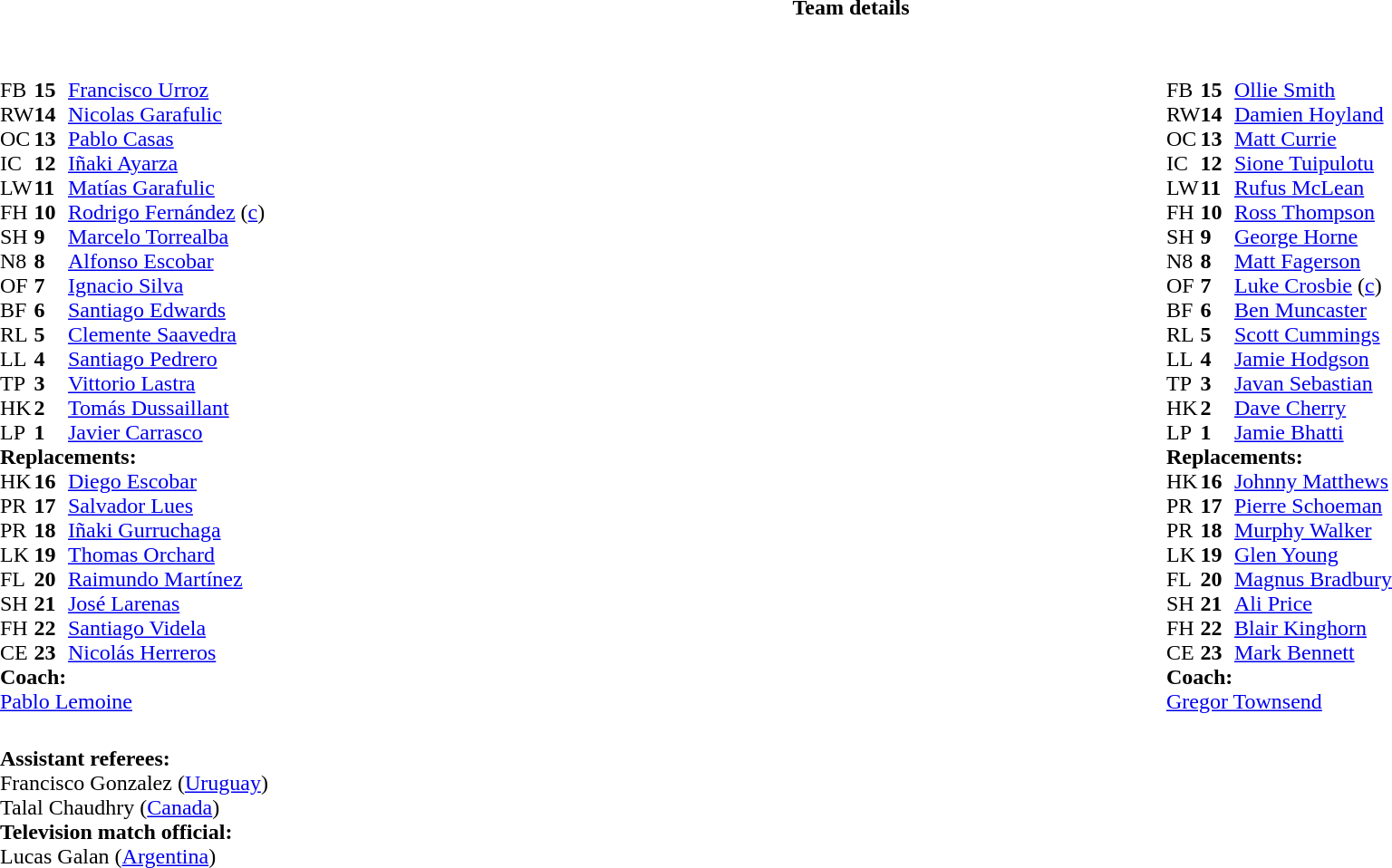<table border="0" style="width:100%;" class="collapsible collapsed">
<tr>
<th>Team details</th>
</tr>
<tr>
<td><br><table style="width:100%">
<tr>
<td style="vertical-align:top;width:50%"><br><table cellspacing="0" cellpadding="0">
<tr>
<th width="25"></th>
<th width="25"></th>
</tr>
<tr>
<td>FB</td>
<td><strong>15</strong></td>
<td><a href='#'>Francisco Urroz</a></td>
</tr>
<tr>
<td>RW</td>
<td><strong>14</strong></td>
<td><a href='#'>Nicolas Garafulic</a></td>
</tr>
<tr>
<td>OC</td>
<td><strong>13</strong></td>
<td><a href='#'>Pablo Casas</a></td>
</tr>
<tr>
<td>IC</td>
<td><strong>12</strong></td>
<td><a href='#'>Iñaki Ayarza</a></td>
<td></td>
<td></td>
</tr>
<tr>
<td>LW</td>
<td><strong>11</strong></td>
<td><a href='#'>Matías Garafulic</a></td>
</tr>
<tr>
<td>FH</td>
<td><strong>10</strong></td>
<td><a href='#'>Rodrigo Fernández</a> (<a href='#'>c</a>)</td>
</tr>
<tr>
<td>SH</td>
<td><strong>9</strong></td>
<td><a href='#'>Marcelo Torrealba</a></td>
<td></td>
<td></td>
</tr>
<tr>
<td>N8</td>
<td><strong>8</strong></td>
<td><a href='#'>Alfonso Escobar</a></td>
<td></td>
<td></td>
</tr>
<tr>
<td>OF</td>
<td><strong>7</strong></td>
<td><a href='#'>Ignacio Silva</a></td>
<td></td>
<td></td>
</tr>
<tr>
<td>BF</td>
<td><strong>6</strong></td>
<td><a href='#'>Santiago Edwards</a></td>
</tr>
<tr>
<td>RL</td>
<td><strong>5</strong></td>
<td><a href='#'>Clemente Saavedra</a></td>
<td></td>
<td></td>
</tr>
<tr>
<td>LL</td>
<td><strong>4</strong></td>
<td><a href='#'>Santiago Pedrero</a></td>
</tr>
<tr>
<td>TP</td>
<td><strong>3</strong></td>
<td><a href='#'>Vittorio Lastra</a></td>
<td></td>
<td></td>
</tr>
<tr>
<td>HK</td>
<td><strong>2</strong></td>
<td><a href='#'>Tomás Dussaillant</a></td>
<td></td>
<td></td>
</tr>
<tr>
<td>LP</td>
<td><strong>1</strong></td>
<td><a href='#'>Javier Carrasco</a></td>
<td></td>
<td></td>
</tr>
<tr>
<td colspan=3><strong>Replacements:</strong></td>
</tr>
<tr>
<td>HK</td>
<td><strong>16</strong></td>
<td><a href='#'>Diego Escobar</a></td>
<td></td>
<td></td>
</tr>
<tr>
<td>PR</td>
<td><strong>17</strong></td>
<td><a href='#'>Salvador Lues</a></td>
<td></td>
<td></td>
</tr>
<tr>
<td>PR</td>
<td><strong>18</strong></td>
<td><a href='#'>Iñaki Gurruchaga</a></td>
<td></td>
<td></td>
</tr>
<tr>
<td>LK</td>
<td><strong>19</strong></td>
<td><a href='#'>Thomas Orchard</a></td>
<td></td>
<td></td>
</tr>
<tr>
<td>FL</td>
<td><strong>20</strong></td>
<td><a href='#'>Raimundo Martínez</a></td>
<td></td>
<td></td>
</tr>
<tr>
<td>SH</td>
<td><strong>21</strong></td>
<td><a href='#'>José Larenas</a></td>
<td></td>
<td></td>
</tr>
<tr>
<td>FH</td>
<td><strong>22</strong></td>
<td><a href='#'>Santiago Videla</a></td>
<td></td>
<td></td>
</tr>
<tr>
<td>CE</td>
<td><strong>23</strong></td>
<td><a href='#'>Nicolás Herreros</a></td>
<td></td>
<td></td>
</tr>
<tr>
<td colspan=3><strong>Coach:</strong></td>
</tr>
<tr>
<td colspan="4"> <a href='#'>Pablo Lemoine</a></td>
</tr>
</table>
</td>
<td valign=top></td>
<td style="vertical-align:top;width:50%"><br><table cellspacing="0" cellpadding="0" style="margin:auto">
<tr>
<th width="25"></th>
<th width="25"></th>
</tr>
<tr>
<td>FB</td>
<td><strong>15</strong></td>
<td><a href='#'>Ollie Smith</a></td>
</tr>
<tr>
<td>RW</td>
<td><strong>14</strong></td>
<td><a href='#'>Damien Hoyland</a></td>
</tr>
<tr>
<td>OC</td>
<td><strong>13</strong></td>
<td><a href='#'>Matt Currie</a></td>
<td></td>
<td></td>
</tr>
<tr>
<td>IC</td>
<td><strong>12</strong></td>
<td><a href='#'>Sione Tuipulotu</a></td>
</tr>
<tr>
<td>LW</td>
<td><strong>11</strong></td>
<td><a href='#'>Rufus McLean</a></td>
</tr>
<tr>
<td>FH</td>
<td><strong>10</strong></td>
<td><a href='#'>Ross Thompson</a></td>
<td></td>
<td></td>
</tr>
<tr>
<td>SH</td>
<td><strong>9</strong></td>
<td><a href='#'>George Horne</a></td>
<td></td>
<td></td>
</tr>
<tr>
<td>N8</td>
<td><strong>8</strong></td>
<td><a href='#'>Matt Fagerson</a></td>
<td></td>
<td></td>
</tr>
<tr>
<td>OF</td>
<td><strong>7</strong></td>
<td><a href='#'>Luke Crosbie</a> (<a href='#'>c</a>)</td>
</tr>
<tr>
<td>BF</td>
<td><strong>6</strong></td>
<td><a href='#'>Ben Muncaster</a></td>
</tr>
<tr>
<td>RL</td>
<td><strong>5</strong></td>
<td><a href='#'>Scott Cummings</a></td>
<td></td>
<td></td>
</tr>
<tr>
<td>LL</td>
<td><strong>4</strong></td>
<td><a href='#'>Jamie Hodgson</a></td>
</tr>
<tr>
<td>TP</td>
<td><strong>3</strong></td>
<td><a href='#'>Javan Sebastian</a></td>
<td></td>
<td></td>
</tr>
<tr>
<td>HK</td>
<td><strong>2</strong></td>
<td><a href='#'>Dave Cherry</a></td>
<td></td>
<td></td>
</tr>
<tr>
<td>LP</td>
<td><strong>1</strong></td>
<td><a href='#'>Jamie Bhatti</a></td>
<td></td>
<td></td>
</tr>
<tr>
<td colspan=3><strong>Replacements:</strong></td>
</tr>
<tr>
<td>HK</td>
<td><strong>16</strong></td>
<td><a href='#'>Johnny Matthews</a></td>
<td></td>
<td></td>
</tr>
<tr>
<td>PR</td>
<td><strong>17</strong></td>
<td><a href='#'>Pierre Schoeman</a></td>
<td></td>
<td></td>
</tr>
<tr>
<td>PR</td>
<td><strong>18</strong></td>
<td><a href='#'>Murphy Walker</a></td>
<td></td>
<td></td>
</tr>
<tr>
<td>LK</td>
<td><strong>19</strong></td>
<td><a href='#'>Glen Young</a></td>
<td></td>
<td></td>
</tr>
<tr>
<td>FL</td>
<td><strong>20</strong></td>
<td><a href='#'>Magnus Bradbury</a></td>
<td></td>
<td></td>
</tr>
<tr>
<td>SH</td>
<td><strong>21</strong></td>
<td><a href='#'>Ali Price</a></td>
<td></td>
<td></td>
</tr>
<tr>
<td>FH</td>
<td><strong>22</strong></td>
<td><a href='#'>Blair Kinghorn</a></td>
<td></td>
<td></td>
</tr>
<tr>
<td>CE</td>
<td><strong>23</strong></td>
<td><a href='#'>Mark Bennett</a></td>
<td></td>
<td></td>
</tr>
<tr>
<td colspan=3><strong>Coach:</strong></td>
</tr>
<tr>
<td colspan="4"> <a href='#'>Gregor Townsend</a></td>
</tr>
</table>
</td>
</tr>
</table>
<table style="width:100%">
<tr>
<td><br><strong>Assistant referees:</strong>
<br>Francisco Gonzalez (<a href='#'>Uruguay</a>)
<br>Talal Chaudhry (<a href='#'>Canada</a>)
<br><strong>Television match official:</strong>
<br>Lucas Galan (<a href='#'>Argentina</a>)</td>
</tr>
</table>
</td>
</tr>
</table>
